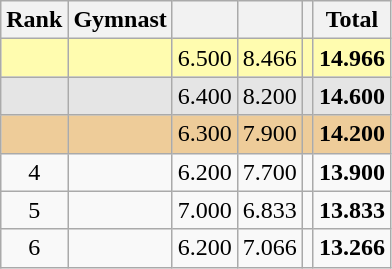<table style="text-align:center;" class="wikitable sortable">
<tr>
<th>Rank</th>
<th>Gymnast</th>
<th><small></small></th>
<th><small></small></th>
<th><small></small></th>
<th>Total</th>
</tr>
<tr bgcolor=fffcaf>
<td></td>
<td align=left></td>
<td>6.500</td>
<td>8.466</td>
<td></td>
<td><strong>14.966</strong></td>
</tr>
<tr bgcolor=e5e5e5>
<td></td>
<td align=left></td>
<td>6.400</td>
<td>8.200</td>
<td></td>
<td><strong>14.600</strong></td>
</tr>
<tr bgcolor=eecc99>
<td></td>
<td align=left></td>
<td>6.300</td>
<td>7.900</td>
<td></td>
<td><strong>14.200</strong></td>
</tr>
<tr>
<td>4</td>
<td align=left></td>
<td>6.200</td>
<td>7.700</td>
<td></td>
<td><strong>13.900</strong></td>
</tr>
<tr>
<td>5</td>
<td align=left></td>
<td>7.000</td>
<td>6.833</td>
<td></td>
<td><strong>13.833</strong></td>
</tr>
<tr>
<td>6</td>
<td align=left></td>
<td>6.200</td>
<td>7.066</td>
<td></td>
<td><strong>13.266</strong></td>
</tr>
</table>
